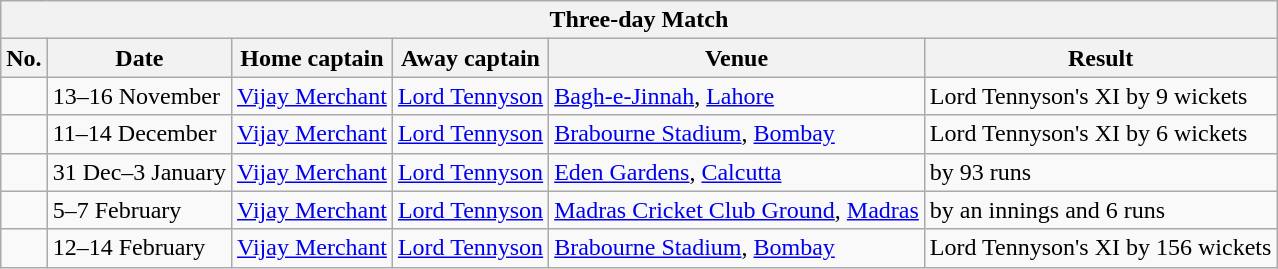<table class="wikitable">
<tr>
<th colspan="9">Three-day Match</th>
</tr>
<tr>
<th>No.</th>
<th>Date</th>
<th>Home captain</th>
<th>Away captain</th>
<th>Venue</th>
<th>Result</th>
</tr>
<tr>
<td></td>
<td>13–16 November</td>
<td><a href='#'>Vijay Merchant</a></td>
<td><a href='#'>Lord Tennyson</a></td>
<td><a href='#'>Bagh-e-Jinnah</a>, <a href='#'>Lahore</a></td>
<td>Lord Tennyson's XI by 9 wickets</td>
</tr>
<tr>
<td></td>
<td>11–14 December</td>
<td><a href='#'>Vijay Merchant</a></td>
<td><a href='#'>Lord Tennyson</a></td>
<td><a href='#'>Brabourne Stadium</a>, <a href='#'>Bombay</a></td>
<td>Lord Tennyson's XI by 6 wickets</td>
</tr>
<tr>
<td></td>
<td>31 Dec–3 January</td>
<td><a href='#'>Vijay Merchant</a></td>
<td><a href='#'>Lord Tennyson</a></td>
<td><a href='#'>Eden Gardens</a>, <a href='#'>Calcutta</a></td>
<td> by 93 runs</td>
</tr>
<tr>
<td></td>
<td>5–7 February</td>
<td><a href='#'>Vijay Merchant</a></td>
<td><a href='#'>Lord Tennyson</a></td>
<td><a href='#'>Madras Cricket Club Ground</a>, <a href='#'>Madras</a></td>
<td> by an innings and 6 runs</td>
</tr>
<tr>
<td></td>
<td>12–14 February</td>
<td><a href='#'>Vijay Merchant</a></td>
<td><a href='#'>Lord Tennyson</a></td>
<td><a href='#'>Brabourne Stadium</a>, <a href='#'>Bombay</a></td>
<td>Lord Tennyson's XI by 156 wickets</td>
</tr>
</table>
